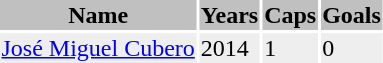<table class="toccolours">
<tr>
<th bgcolor=silver>Name</th>
<th bgcolor=silver>Years</th>
<th bgcolor=silver>Caps</th>
<th bgcolor=silver>Goals</th>
</tr>
<tr bgcolor=#eeeeee>
<td><a href='#'>José Miguel Cubero</a></td>
<td>2014</td>
<td>1</td>
<td>0</td>
</tr>
</table>
